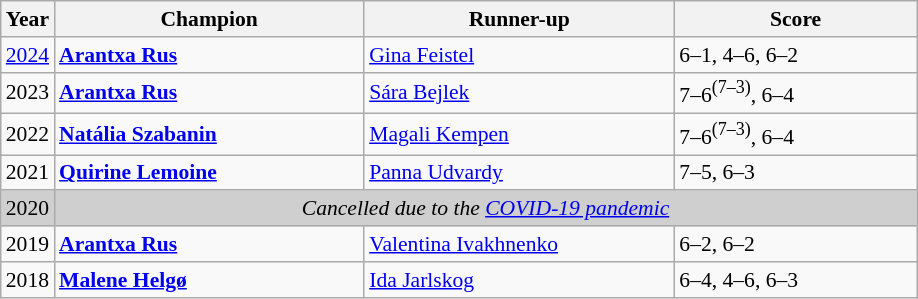<table class="wikitable" style="font-size:90%">
<tr>
<th>Year</th>
<th width="200">Champion</th>
<th width="200">Runner-up</th>
<th width="155">Score</th>
</tr>
<tr>
<td><a href='#'>2024</a></td>
<td> <strong><a href='#'>Arantxa Rus</a></strong></td>
<td> <a href='#'>Gina Feistel</a></td>
<td>6–1, 4–6, 6–2</td>
</tr>
<tr>
<td>2023</td>
<td> <strong><a href='#'>Arantxa Rus</a></strong></td>
<td> <a href='#'>Sára Bejlek</a></td>
<td>7–6<sup>(7–3)</sup>, 6–4</td>
</tr>
<tr>
<td>2022</td>
<td> <strong><a href='#'>Natália Szabanin</a></strong></td>
<td> <a href='#'>Magali Kempen</a></td>
<td>7–6<sup>(7–3)</sup>, 6–4</td>
</tr>
<tr>
<td>2021</td>
<td> <strong><a href='#'>Quirine Lemoine</a></strong></td>
<td> <a href='#'>Panna Udvardy</a></td>
<td>7–5, 6–3</td>
</tr>
<tr>
<td style="background:#cfcfcf">2020</td>
<td colspan=3 align=center style="background:#cfcfcf"><em>Cancelled due to the <a href='#'>COVID-19 pandemic</a></em></td>
</tr>
<tr>
<td>2019</td>
<td> <strong><a href='#'>Arantxa Rus</a></strong></td>
<td> <a href='#'>Valentina Ivakhnenko</a></td>
<td>6–2, 6–2</td>
</tr>
<tr>
<td>2018</td>
<td> <strong><a href='#'>Malene Helgø</a></strong></td>
<td> <a href='#'>Ida Jarlskog</a></td>
<td>6–4, 4–6, 6–3</td>
</tr>
</table>
